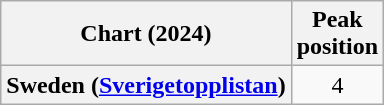<table class="wikitable plainrowheaders" style="text-align:center">
<tr>
<th scope="col">Chart (2024)</th>
<th scope="col">Peak<br>position</th>
</tr>
<tr>
<th scope="row">Sweden (<a href='#'>Sverigetopplistan</a>)</th>
<td>4</td>
</tr>
</table>
